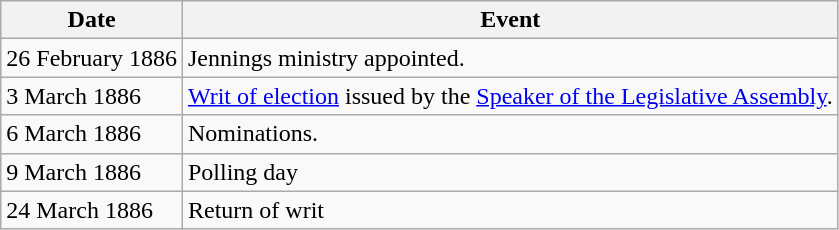<table class="wikitable">
<tr>
<th>Date</th>
<th>Event</th>
</tr>
<tr>
<td>26 February 1886</td>
<td>Jennings ministry appointed.</td>
</tr>
<tr>
<td>3 March 1886</td>
<td><a href='#'>Writ of election</a> issued by the <a href='#'>Speaker of the Legislative Assembly</a>.</td>
</tr>
<tr>
<td>6 March 1886</td>
<td>Nominations.</td>
</tr>
<tr>
<td>9 March 1886</td>
<td>Polling day</td>
</tr>
<tr>
<td>24 March 1886</td>
<td>Return of writ</td>
</tr>
</table>
